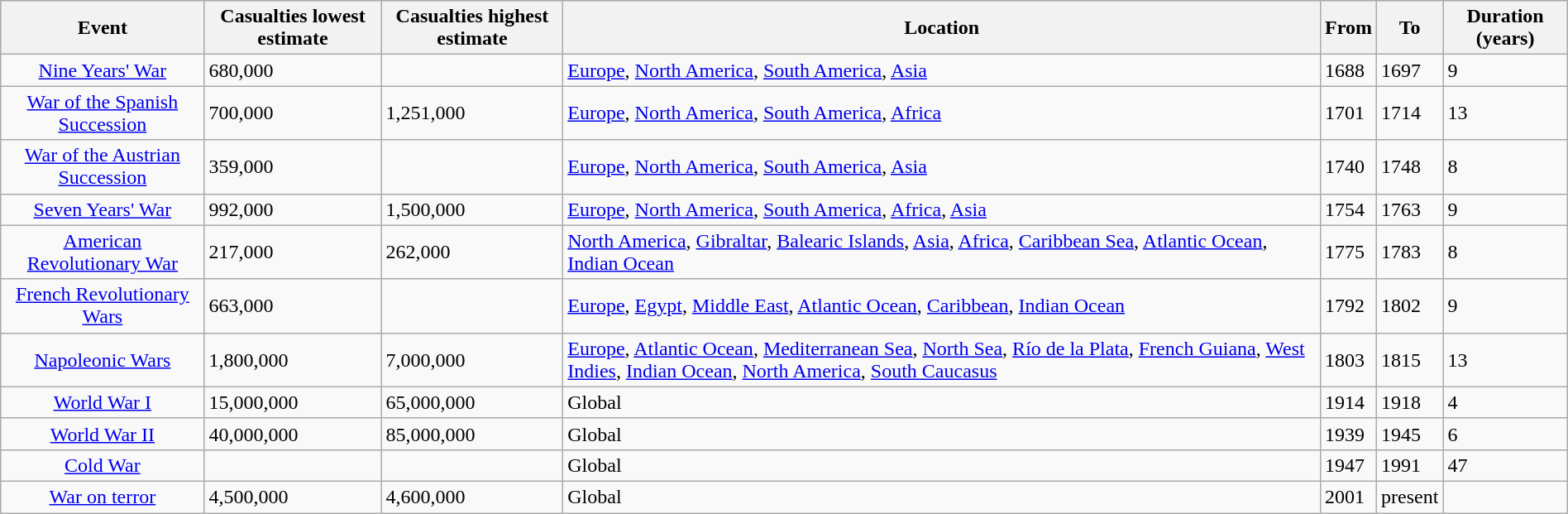<table style="width:100%;" class="sortable wikitable">
<tr style="background:#CCCC;">
<th>Event</th>
<th>Casualties lowest estimate</th>
<th>Casualties highest estimate</th>
<th>Location</th>
<th>From</th>
<th>To</th>
<th>Duration (years)</th>
</tr>
<tr>
<td align="center"> <a href='#'>Nine Years' War</a></td>
<td>680,000</td>
<td></td>
<td><a href='#'>Europe</a>, <a href='#'>North America</a>, <a href='#'>South America</a>, <a href='#'>Asia</a></td>
<td>1688</td>
<td>1697</td>
<td>9</td>
</tr>
<tr>
<td align="center"> <a href='#'>War of the Spanish Succession</a></td>
<td>700,000</td>
<td>1,251,000</td>
<td><a href='#'>Europe</a>, <a href='#'>North America</a>, <a href='#'>South America</a>, <a href='#'>Africa</a></td>
<td>1701</td>
<td>1714</td>
<td>13</td>
</tr>
<tr>
<td align="center"> <a href='#'>War of the Austrian Succession</a></td>
<td>359,000</td>
<td></td>
<td><a href='#'>Europe</a>, <a href='#'>North America</a>, <a href='#'>South America</a>, <a href='#'>Asia</a></td>
<td>1740</td>
<td>1748</td>
<td>8</td>
</tr>
<tr>
<td align="center"> <a href='#'>Seven Years' War</a></td>
<td>992,000</td>
<td>1,500,000</td>
<td><a href='#'>Europe</a>, <a href='#'>North America</a>, <a href='#'>South America</a>, <a href='#'>Africa</a>, <a href='#'>Asia</a></td>
<td>1754</td>
<td>1763</td>
<td>9</td>
</tr>
<tr>
<td align="center"> <a href='#'>American Revolutionary War</a></td>
<td>217,000</td>
<td>262,000</td>
<td><a href='#'>North America</a>, <a href='#'>Gibraltar</a>, <a href='#'>Balearic Islands</a>, <a href='#'>Asia</a>, <a href='#'>Africa</a>, <a href='#'>Caribbean Sea</a>, <a href='#'>Atlantic Ocean</a>, <a href='#'>Indian Ocean</a></td>
<td>1775</td>
<td>1783</td>
<td>8</td>
</tr>
<tr>
<td align="center"> <a href='#'>French Revolutionary Wars</a></td>
<td>663,000</td>
<td></td>
<td><a href='#'>Europe</a>, <a href='#'>Egypt</a>, <a href='#'>Middle East</a>, <a href='#'>Atlantic Ocean</a>, <a href='#'>Caribbean</a>, <a href='#'>Indian Ocean</a></td>
<td>1792</td>
<td>1802</td>
<td>9</td>
</tr>
<tr>
<td align="center"> <a href='#'>Napoleonic Wars</a></td>
<td>1,800,000</td>
<td>7,000,000</td>
<td><a href='#'>Europe</a>, <a href='#'>Atlantic Ocean</a>, <a href='#'>Mediterranean Sea</a>, <a href='#'>North Sea</a>, <a href='#'>Río de la Plata</a>, <a href='#'>French Guiana</a>, <a href='#'>West Indies</a>, <a href='#'>Indian Ocean</a>, <a href='#'>North America</a>, <a href='#'>South Caucasus</a></td>
<td>1803</td>
<td>1815</td>
<td>13</td>
</tr>
<tr>
<td align="center"> <a href='#'>World War I</a></td>
<td>15,000,000</td>
<td>65,000,000</td>
<td>Global</td>
<td>1914</td>
<td>1918</td>
<td>4</td>
</tr>
<tr>
<td align="center"> <a href='#'>World War II</a></td>
<td>40,000,000</td>
<td>85,000,000</td>
<td>Global</td>
<td>1939</td>
<td>1945</td>
<td>6</td>
</tr>
<tr>
<td align="center"> <a href='#'>Cold War</a></td>
<td></td>
<td></td>
<td>Global</td>
<td>1947</td>
<td>1991</td>
<td>47</td>
</tr>
<tr>
<td align="center"> <a href='#'>War on terror</a></td>
<td>4,500,000</td>
<td>4,600,000</td>
<td>Global</td>
<td>2001</td>
<td>present</td>
</tr>
</table>
